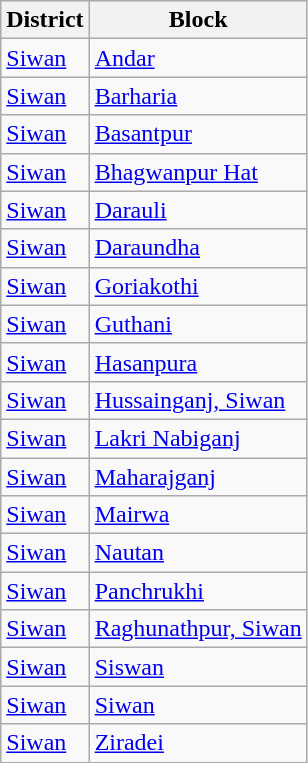<table class="wikitable" style="float:left; margin-right:1em">
<tr>
<th>District</th>
<th>Block</th>
</tr>
<tr>
<td><a href='#'>Siwan</a></td>
<td><a href='#'>Andar</a></td>
</tr>
<tr>
<td><a href='#'>Siwan</a></td>
<td><a href='#'>Barharia</a></td>
</tr>
<tr>
<td><a href='#'>Siwan</a></td>
<td><a href='#'>Basantpur</a></td>
</tr>
<tr>
<td><a href='#'>Siwan</a></td>
<td><a href='#'>Bhagwanpur Hat</a></td>
</tr>
<tr>
<td><a href='#'>Siwan</a></td>
<td><a href='#'>Darauli</a></td>
</tr>
<tr>
<td><a href='#'>Siwan</a></td>
<td><a href='#'>Daraundha</a></td>
</tr>
<tr>
<td><a href='#'>Siwan</a></td>
<td><a href='#'>Goriakothi</a></td>
</tr>
<tr>
<td><a href='#'>Siwan</a></td>
<td><a href='#'>Guthani</a></td>
</tr>
<tr>
<td><a href='#'>Siwan</a></td>
<td><a href='#'>Hasanpura</a></td>
</tr>
<tr>
<td><a href='#'>Siwan</a></td>
<td><a href='#'>Hussainganj, Siwan</a></td>
</tr>
<tr>
<td><a href='#'>Siwan</a></td>
<td><a href='#'>Lakri Nabiganj</a></td>
</tr>
<tr>
<td><a href='#'>Siwan</a></td>
<td><a href='#'>Maharajganj</a></td>
</tr>
<tr>
<td><a href='#'>Siwan</a></td>
<td><a href='#'>Mairwa</a></td>
</tr>
<tr>
<td><a href='#'>Siwan</a></td>
<td><a href='#'>Nautan</a></td>
</tr>
<tr>
<td><a href='#'>Siwan</a></td>
<td><a href='#'>Panchrukhi</a></td>
</tr>
<tr>
<td><a href='#'>Siwan</a></td>
<td><a href='#'>Raghunathpur, Siwan</a></td>
</tr>
<tr>
<td><a href='#'>Siwan</a></td>
<td><a href='#'>Siswan</a></td>
</tr>
<tr>
<td><a href='#'>Siwan</a></td>
<td><a href='#'>Siwan</a></td>
</tr>
<tr>
<td><a href='#'>Siwan</a></td>
<td><a href='#'>Ziradei</a></td>
</tr>
</table>
